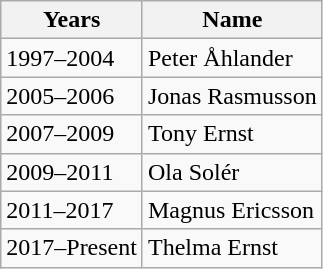<table class="wikitable">
<tr>
<th>Years</th>
<th>Name</th>
</tr>
<tr>
<td>1997–2004</td>
<td>Peter Åhlander</td>
</tr>
<tr>
<td>2005–2006</td>
<td>Jonas Rasmusson</td>
</tr>
<tr>
<td>2007–2009</td>
<td>Tony Ernst</td>
</tr>
<tr>
<td>2009–2011</td>
<td>Ola Solér</td>
</tr>
<tr>
<td>2011–2017</td>
<td>Magnus Ericsson</td>
</tr>
<tr>
<td>2017–Present</td>
<td>Thelma Ernst</td>
</tr>
</table>
